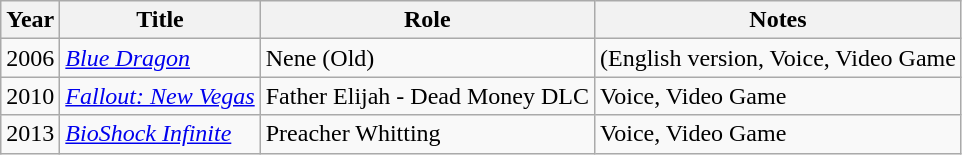<table class="wikitable sortable">
<tr>
<th>Year</th>
<th>Title</th>
<th>Role</th>
<th class="unsortable">Notes</th>
</tr>
<tr>
<td>2006</td>
<td><em><a href='#'>Blue Dragon</a></em></td>
<td>Nene (Old)</td>
<td>(English version, Voice, Video Game</td>
</tr>
<tr>
<td>2010</td>
<td><em><a href='#'>Fallout: New Vegas</a></em></td>
<td>Father Elijah - Dead Money DLC</td>
<td>Voice, Video Game</td>
</tr>
<tr>
<td>2013</td>
<td><em><a href='#'>BioShock Infinite</a></em></td>
<td>Preacher Whitting</td>
<td>Voice, Video Game</td>
</tr>
</table>
